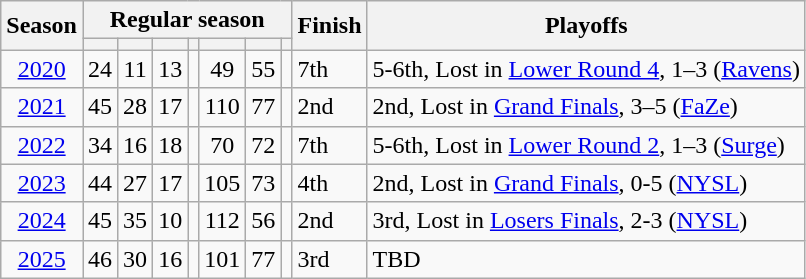<table class="wikitable" style="text-align:center;">
<tr>
<th rowspan="2">Season</th>
<th colspan="7">Regular season</th>
<th rowspan="2">Finish</th>
<th rowspan="2">Playoffs</th>
</tr>
<tr>
<th></th>
<th></th>
<th></th>
<th></th>
<th></th>
<th></th>
<th></th>
</tr>
<tr>
<td><a href='#'>2020</a></td>
<td>24</td>
<td>11</td>
<td>13</td>
<td></td>
<td>49</td>
<td>55</td>
<td></td>
<td align=left>7th</td>
<td align=left>5-6th, Lost in <a href='#'>Lower Round 4</a>, 1–3 (<a href='#'>Ravens</a>)</td>
</tr>
<tr>
<td><a href='#'>2021</a></td>
<td>45</td>
<td>28</td>
<td>17</td>
<td></td>
<td>110</td>
<td>77</td>
<td></td>
<td align=left>2nd</td>
<td align=left>2nd, Lost in <a href='#'>Grand Finals</a>, 3–5 (<a href='#'>FaZe</a>)</td>
</tr>
<tr>
<td><a href='#'>2022</a></td>
<td>34</td>
<td>16</td>
<td>18</td>
<td></td>
<td>70</td>
<td>72</td>
<td></td>
<td align=left>7th</td>
<td align=left>5-6th, Lost in <a href='#'>Lower Round 2</a>, 1–3 (<a href='#'>Surge</a>)</td>
</tr>
<tr>
<td><a href='#'>2023</a></td>
<td>44</td>
<td>27</td>
<td>17</td>
<td></td>
<td>105</td>
<td>73</td>
<td></td>
<td align=left>4th</td>
<td align=left>2nd, Lost in <a href='#'>Grand Finals</a>, 0-5 (<a href='#'>NYSL</a>)</td>
</tr>
<tr>
<td><a href='#'>2024</a></td>
<td>45</td>
<td>35</td>
<td>10</td>
<td></td>
<td>112</td>
<td>56</td>
<td></td>
<td align=left>2nd</td>
<td align=left>3rd, Lost in <a href='#'>Losers Finals</a>, 2-3 (<a href='#'>NYSL</a>)</td>
</tr>
<tr>
<td><a href='#'>2025</a></td>
<td>46</td>
<td>30</td>
<td>16</td>
<td></td>
<td>101</td>
<td>77</td>
<td></td>
<td align=left>3rd</td>
<td align=left>TBD</td>
</tr>
</table>
